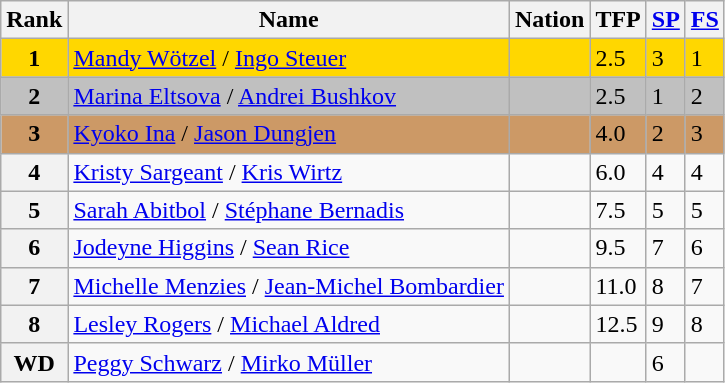<table class="wikitable sortable">
<tr>
<th>Rank</th>
<th>Name</th>
<th>Nation</th>
<th>TFP</th>
<th><a href='#'>SP</a></th>
<th><a href='#'>FS</a></th>
</tr>
<tr bgcolor="gold">
<td align="center"><strong>1</strong></td>
<td><a href='#'>Mandy Wötzel</a> / <a href='#'>Ingo Steuer</a></td>
<td></td>
<td>2.5</td>
<td>3</td>
<td>1</td>
</tr>
<tr bgcolor="silver">
<td align="center"><strong>2</strong></td>
<td><a href='#'>Marina Eltsova</a> / <a href='#'>Andrei Bushkov</a></td>
<td></td>
<td>2.5</td>
<td>1</td>
<td>2</td>
</tr>
<tr bgcolor="cc9966">
<td align="center"><strong>3</strong></td>
<td><a href='#'>Kyoko Ina</a> / <a href='#'>Jason Dungjen</a></td>
<td></td>
<td>4.0</td>
<td>2</td>
<td>3</td>
</tr>
<tr>
<th>4</th>
<td><a href='#'>Kristy Sargeant</a> / <a href='#'>Kris Wirtz</a></td>
<td></td>
<td>6.0</td>
<td>4</td>
<td>4</td>
</tr>
<tr>
<th>5</th>
<td><a href='#'>Sarah Abitbol</a> / <a href='#'>Stéphane Bernadis</a></td>
<td></td>
<td>7.5</td>
<td>5</td>
<td>5</td>
</tr>
<tr>
<th>6</th>
<td><a href='#'>Jodeyne Higgins</a> / <a href='#'>Sean Rice</a></td>
<td></td>
<td>9.5</td>
<td>7</td>
<td>6</td>
</tr>
<tr>
<th>7</th>
<td><a href='#'>Michelle Menzies</a> / <a href='#'>Jean-Michel Bombardier</a></td>
<td></td>
<td>11.0</td>
<td>8</td>
<td>7</td>
</tr>
<tr>
<th>8</th>
<td><a href='#'>Lesley Rogers</a> / <a href='#'>Michael Aldred</a></td>
<td></td>
<td>12.5</td>
<td>9</td>
<td>8</td>
</tr>
<tr>
<th>WD</th>
<td><a href='#'>Peggy Schwarz</a> / <a href='#'>Mirko Müller</a></td>
<td></td>
<td></td>
<td>6</td>
<td></td>
</tr>
</table>
